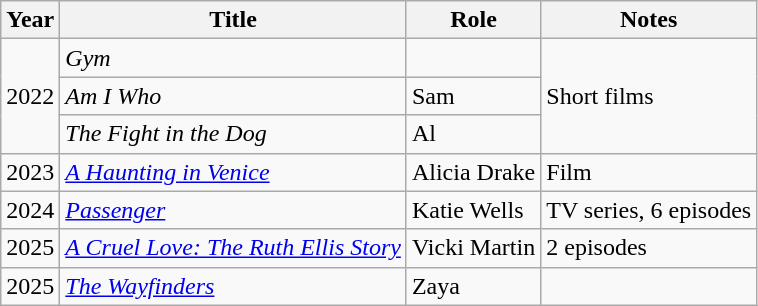<table class="wikitable sortable">
<tr>
<th>Year</th>
<th>Title</th>
<th>Role</th>
<th class="unsortable">Notes</th>
</tr>
<tr>
<td rowspan="3">2022</td>
<td><em>Gym</em></td>
<td></td>
<td rowspan="3">Short films</td>
</tr>
<tr>
<td><em>Am I Who</em></td>
<td>Sam</td>
</tr>
<tr>
<td><em>The Fight in the Dog</em></td>
<td>Al</td>
</tr>
<tr>
<td>2023</td>
<td><em><a href='#'>A Haunting in Venice</a></em></td>
<td>Alicia Drake</td>
<td>Film</td>
</tr>
<tr>
<td>2024</td>
<td><em><a href='#'>Passenger</a></em></td>
<td>Katie Wells</td>
<td>TV series, 6 episodes</td>
</tr>
<tr>
<td>2025</td>
<td><em><a href='#'>A Cruel Love: The Ruth Ellis Story</a></em></td>
<td>Vicki Martin</td>
<td>2 episodes</td>
</tr>
<tr>
<td>2025</td>
<td><em><a href='#'>The Wayfinders</a></em></td>
<td>Zaya</td>
<td></td>
</tr>
</table>
